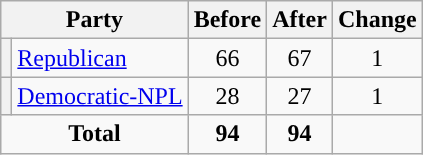<table class="wikitable" style="text-align:center;">
<tr>
<th colspan="2">Party</th>
<th>Before</th>
<th>After</th>
<th>Change</th>
</tr>
<tr>
<th style="background-color:"></th>
<td style="text-align:left;"><a href='#'>Republican</a></td>
<td>66</td>
<td>67</td>
<td> 1</td>
</tr>
<tr>
<th style="background-color:"></th>
<td style="text-align:left;"><a href='#'>Democratic-NPL</a></td>
<td>28</td>
<td>27</td>
<td> 1</td>
</tr>
<tr>
<td colspan="2"><strong>Total</strong></td>
<td><strong>94</strong></td>
<td><strong>94</strong></td>
<td></td>
</tr>
</table>
